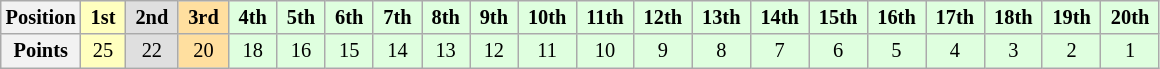<table class="wikitable" style="font-size:85%; text-align:center">
<tr>
<th>Position</th>
<td style="background:#ffffbf;"> <strong>1st</strong> </td>
<td style="background:#dfdfdf;"> <strong>2nd</strong> </td>
<td style="background:#ffdf9f;"> <strong>3rd</strong> </td>
<td style="background:#dfffdf;"> <strong>4th</strong> </td>
<td style="background:#dfffdf;"> <strong>5th</strong> </td>
<td style="background:#dfffdf;"> <strong>6th</strong> </td>
<td style="background:#dfffdf;"> <strong>7th</strong> </td>
<td style="background:#dfffdf;"> <strong>8th</strong> </td>
<td style="background:#dfffdf;"> <strong>9th</strong> </td>
<td style="background:#dfffdf;"> <strong>10th</strong> </td>
<td style="background:#dfffdf;"> <strong>11th</strong> </td>
<td style="background:#dfffdf;"> <strong>12th</strong> </td>
<td style="background:#dfffdf;"> <strong>13th</strong> </td>
<td style="background:#dfffdf;"> <strong>14th</strong> </td>
<td style="background:#dfffdf;"> <strong>15th</strong> </td>
<td style="background:#dfffdf;"> <strong>16th</strong> </td>
<td style="background:#dfffdf;"> <strong>17th</strong> </td>
<td style="background:#dfffdf;"> <strong>18th</strong> </td>
<td style="background:#dfffdf;"> <strong>19th</strong> </td>
<td style="background:#dfffdf;"> <strong>20th</strong> </td>
</tr>
<tr>
<th>Points</th>
<td style="background:#ffffbf;">25</td>
<td style="background:#dfdfdf;">22</td>
<td style="background:#ffdf9f;">20</td>
<td style="background:#dfffdf;">18</td>
<td style="background:#dfffdf;">16</td>
<td style="background:#dfffdf;">15</td>
<td style="background:#dfffdf;">14</td>
<td style="background:#dfffdf;">13</td>
<td style="background:#dfffdf;">12</td>
<td style="background:#dfffdf;">11</td>
<td style="background:#dfffdf;">10</td>
<td style="background:#dfffdf;">9</td>
<td style="background:#dfffdf;">8</td>
<td style="background:#dfffdf;">7</td>
<td style="background:#dfffdf;">6</td>
<td style="background:#dfffdf;">5</td>
<td style="background:#dfffdf;">4</td>
<td style="background:#dfffdf;">3</td>
<td style="background:#dfffdf;">2</td>
<td style="background:#dfffdf;">1</td>
</tr>
</table>
